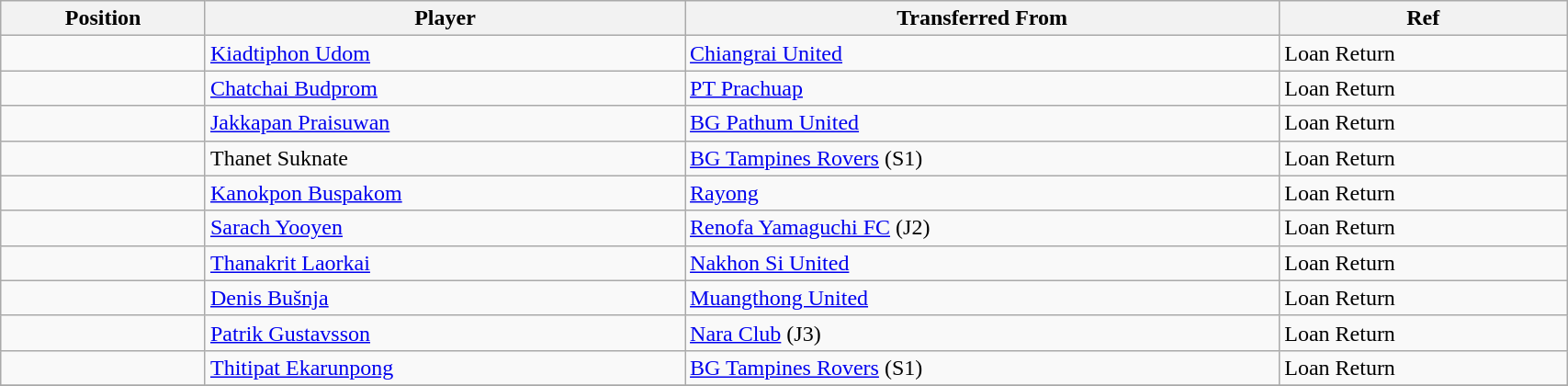<table class="wikitable sortable" style="width:90%; text-align:center; font-size:100%; text-align:left;">
<tr>
<th>Position</th>
<th>Player</th>
<th>Transferred From</th>
<th>Ref</th>
</tr>
<tr>
<td></td>
<td> <a href='#'>Kiadtiphon Udom</a></td>
<td> <a href='#'>Chiangrai United</a></td>
<td>Loan Return </td>
</tr>
<tr>
<td></td>
<td> <a href='#'>Chatchai Budprom</a></td>
<td> <a href='#'>PT Prachuap</a></td>
<td>Loan Return </td>
</tr>
<tr>
<td></td>
<td> <a href='#'>Jakkapan Praisuwan</a></td>
<td> <a href='#'>BG Pathum United</a></td>
<td>Loan Return </td>
</tr>
<tr>
<td></td>
<td> Thanet Suknate</td>
<td> <a href='#'>BG Tampines Rovers</a> (S1)</td>
<td>Loan Return </td>
</tr>
<tr>
<td></td>
<td> <a href='#'>Kanokpon Buspakom</a></td>
<td> <a href='#'>Rayong</a></td>
<td>Loan Return</td>
</tr>
<tr>
<td></td>
<td> <a href='#'>Sarach Yooyen</a></td>
<td> <a href='#'>Renofa Yamaguchi FC</a> (J2)</td>
<td>Loan Return</td>
</tr>
<tr>
<td></td>
<td> <a href='#'>Thanakrit Laorkai</a></td>
<td> <a href='#'>Nakhon Si United</a></td>
<td>Loan Return </td>
</tr>
<tr>
<td></td>
<td> <a href='#'>Denis Bušnja</a></td>
<td> <a href='#'>Muangthong United</a></td>
<td>Loan Return </td>
</tr>
<tr>
<td></td>
<td> <a href='#'>Patrik Gustavsson</a></td>
<td> <a href='#'>Nara Club</a> (J3)</td>
<td>Loan Return </td>
</tr>
<tr>
<td></td>
<td> <a href='#'>Thitipat Ekarunpong</a></td>
<td> <a href='#'>BG Tampines Rovers</a> (S1)</td>
<td>Loan Return </td>
</tr>
<tr>
</tr>
</table>
